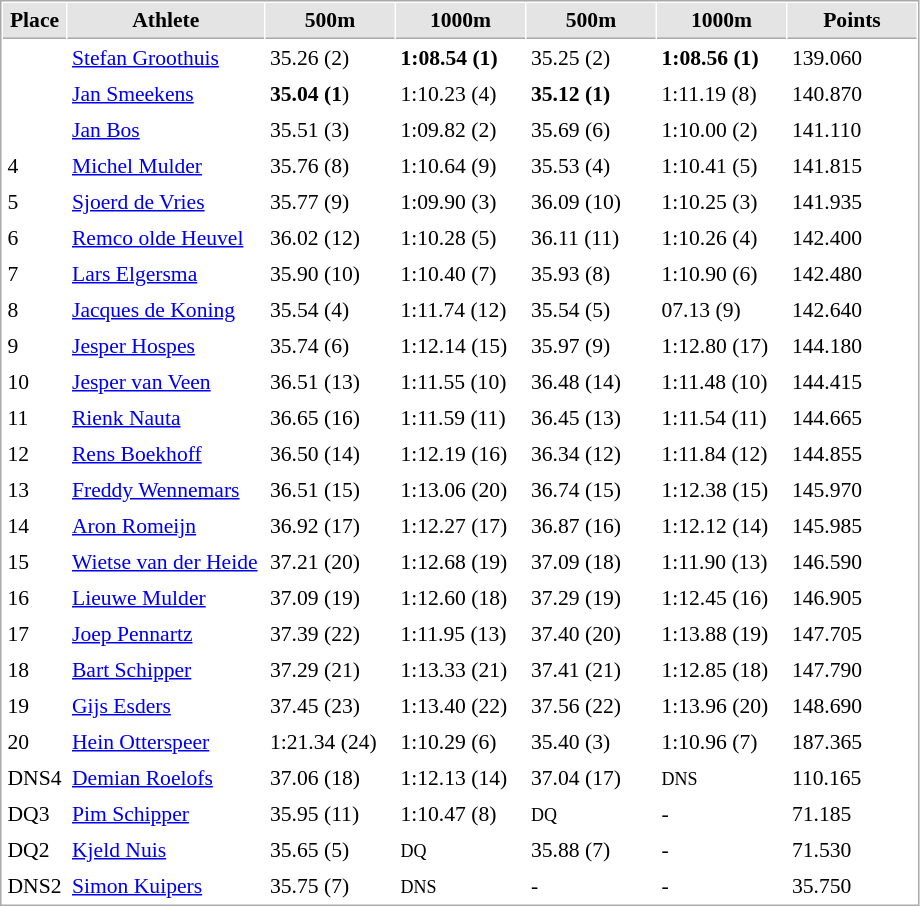<table cellspacing="1" cellpadding="3" style="border:1px solid #AAAAAA;font-size:90%">
<tr bgcolor="#E4E4E4">
<th style="border-bottom:1px solid #AAAAAA" width=15>Place</th>
<th style="border-bottom:1px solid #AAAAAA" width=125>Athlete</th>
<th style="border-bottom:1px solid #AAAAAA" width=80>500m</th>
<th style="border-bottom:1px solid #AAAAAA" width=80>1000m</th>
<th style="border-bottom:1px solid #AAAAAA" width=80>500m</th>
<th style="border-bottom:1px solid #AAAAAA" width=80>1000m</th>
<th style="border-bottom:1px solid #AAAAAA" width=80>Points</th>
</tr>
<tr>
<td></td>
<td align=left><a href='#'>Stefan Groothuis</a></td>
<td>35.26 (2)</td>
<td><strong>1:08.54 (1)</strong></td>
<td>35.25 (2)</td>
<td><strong>1:08.56 (1)</strong></td>
<td>139.060</td>
</tr>
<tr>
<td></td>
<td align=left><a href='#'>Jan Smeekens</a></td>
<td><strong>35.04 (1</strong>)</td>
<td>1:10.23 (4)</td>
<td><strong>35.12 (1)</strong></td>
<td>1:11.19 (8)</td>
<td>140.870</td>
</tr>
<tr>
<td></td>
<td align=left><a href='#'>Jan Bos</a></td>
<td>35.51 (3)</td>
<td>1:09.82 (2)</td>
<td>35.69 (6)</td>
<td>1:10.00 (2)</td>
<td>141.110</td>
</tr>
<tr>
<td>4</td>
<td align=left><a href='#'>Michel Mulder</a></td>
<td>35.76 (8)</td>
<td>1:10.64 (9)</td>
<td>35.53 (4)</td>
<td>1:10.41 (5)</td>
<td>141.815</td>
</tr>
<tr>
<td>5</td>
<td align=left><a href='#'>Sjoerd de Vries</a></td>
<td>35.77 (9)</td>
<td>1:09.90 (3)</td>
<td>36.09 (10)</td>
<td>1:10.25 (3)</td>
<td>141.935</td>
</tr>
<tr>
<td>6</td>
<td align=left><a href='#'>Remco olde Heuvel</a></td>
<td>36.02 (12)</td>
<td>1:10.28 (5)</td>
<td>36.11 (11)</td>
<td>1:10.26 (4)</td>
<td>142.400</td>
</tr>
<tr>
<td>7</td>
<td align=left><a href='#'>Lars Elgersma</a></td>
<td>35.90 (10)</td>
<td>1:10.40 (7)</td>
<td>35.93 (8)</td>
<td>1:10.90 (6)</td>
<td>142.480</td>
</tr>
<tr>
<td>8</td>
<td align=left><a href='#'>Jacques de Koning</a></td>
<td>35.54 (4)</td>
<td>1:11.74 (12)</td>
<td>35.54 (5)</td>
<td>07.13 (9)</td>
<td>142.640</td>
</tr>
<tr>
<td>9</td>
<td align=left><a href='#'>Jesper Hospes</a></td>
<td>35.74 (6)</td>
<td>1:12.14 (15)</td>
<td>35.97 (9)</td>
<td>1:12.80 (17)</td>
<td>144.180</td>
</tr>
<tr>
<td>10</td>
<td align=left><a href='#'>Jesper van Veen</a></td>
<td>36.51 (13)</td>
<td>1:11.55 (10)</td>
<td>36.48 (14)</td>
<td>1:11.48 (10)</td>
<td>144.415</td>
</tr>
<tr>
<td>11</td>
<td align=left><a href='#'>Rienk Nauta</a></td>
<td>36.65 (16)</td>
<td>1:11.59 (11)</td>
<td>36.45 (13)</td>
<td>1:11.54 (11)</td>
<td>144.665</td>
</tr>
<tr>
<td>12</td>
<td align=left><a href='#'>Rens Boekhoff</a></td>
<td>36.50 (14)</td>
<td>1:12.19 (16)</td>
<td>36.34 (12)</td>
<td>1:11.84 (12)</td>
<td>144.855</td>
</tr>
<tr>
<td>13</td>
<td align=left><a href='#'>Freddy Wennemars</a></td>
<td>36.51 (15)</td>
<td>1:13.06 (20)</td>
<td>36.74 (15)</td>
<td>1:12.38 (15)</td>
<td>145.970</td>
</tr>
<tr>
<td>14</td>
<td align=left><a href='#'>Aron Romeijn</a></td>
<td>36.92 (17)</td>
<td>1:12.27 (17)</td>
<td>36.87 (16)</td>
<td>1:12.12 (14)</td>
<td>145.985</td>
</tr>
<tr>
<td>15</td>
<td align=left><a href='#'>Wietse van der Heide</a></td>
<td>37.21 (20)</td>
<td>1:12.68 (19)</td>
<td>37.09 (18)</td>
<td>1:11.90 (13)</td>
<td>146.590</td>
</tr>
<tr>
<td>16</td>
<td align=left><a href='#'>Lieuwe Mulder</a></td>
<td>37.09 (19)</td>
<td>1:12.60 (18)</td>
<td>37.29 (19)</td>
<td>1:12.45 (16)</td>
<td>146.905</td>
</tr>
<tr>
<td>17</td>
<td align=left><a href='#'>Joep Pennartz</a></td>
<td>37.39 (22)</td>
<td>1:11.95 (13)</td>
<td>37.40 (20)</td>
<td>1:13.88 (19)</td>
<td>147.705</td>
</tr>
<tr>
<td>18</td>
<td align=left><a href='#'>Bart Schipper</a></td>
<td>37.29 (21)</td>
<td>1:13.33 (21)</td>
<td>37.41 (21)</td>
<td>1:12.85 (18)</td>
<td>147.790</td>
</tr>
<tr>
<td>19</td>
<td align=left><a href='#'>Gijs Esders</a></td>
<td>37.45 (23)</td>
<td>1:13.40 (22)</td>
<td>37.56 (22)</td>
<td>1:13.96 (20)</td>
<td>148.690</td>
</tr>
<tr>
<td>20</td>
<td align=left><a href='#'>Hein Otterspeer</a></td>
<td>1:21.34 (24)</td>
<td>1:10.29 (6)</td>
<td>35.40 (3)</td>
<td>1:10.96 (7)</td>
<td>187.365</td>
</tr>
<tr>
<td>DNS4</td>
<td align=left><a href='#'>Demian Roelofs</a></td>
<td>37.06 (18)</td>
<td>1:12.13 (14)</td>
<td>37.04 (17)</td>
<td><small>DNS</small></td>
<td>110.165</td>
</tr>
<tr>
<td>DQ3</td>
<td align=left><a href='#'>Pim Schipper</a></td>
<td>35.95 (11)</td>
<td>1:10.47 (8)</td>
<td><small>DQ</small></td>
<td>-</td>
<td>71.185</td>
</tr>
<tr>
<td>DQ2</td>
<td align=left><a href='#'>Kjeld Nuis</a></td>
<td>35.65 (5)</td>
<td><small>DQ</small></td>
<td>35.88 (7)</td>
<td>-</td>
<td>71.530</td>
</tr>
<tr>
<td>DNS2</td>
<td align=left><a href='#'>Simon Kuipers</a></td>
<td>35.75 (7)</td>
<td><small>DNS</small></td>
<td>-</td>
<td>-</td>
<td>35.750</td>
</tr>
</table>
